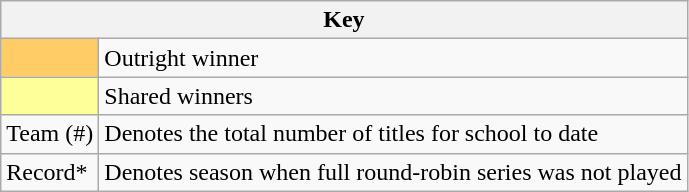<table class="wikitable">
<tr>
<th colspan="10"><strong>Key</strong></th>
</tr>
<tr>
<td style="background-color:#fc6"></td>
<td>Outright winner</td>
</tr>
<tr>
<td style="background-color:#ff9"></td>
<td>Shared winners</td>
</tr>
<tr>
<td>Team (#)</td>
<td>Denotes the total number of titles for school to date</td>
</tr>
<tr>
<td>Record*</td>
<td>Denotes season when full round-robin series was not played</td>
</tr>
</table>
